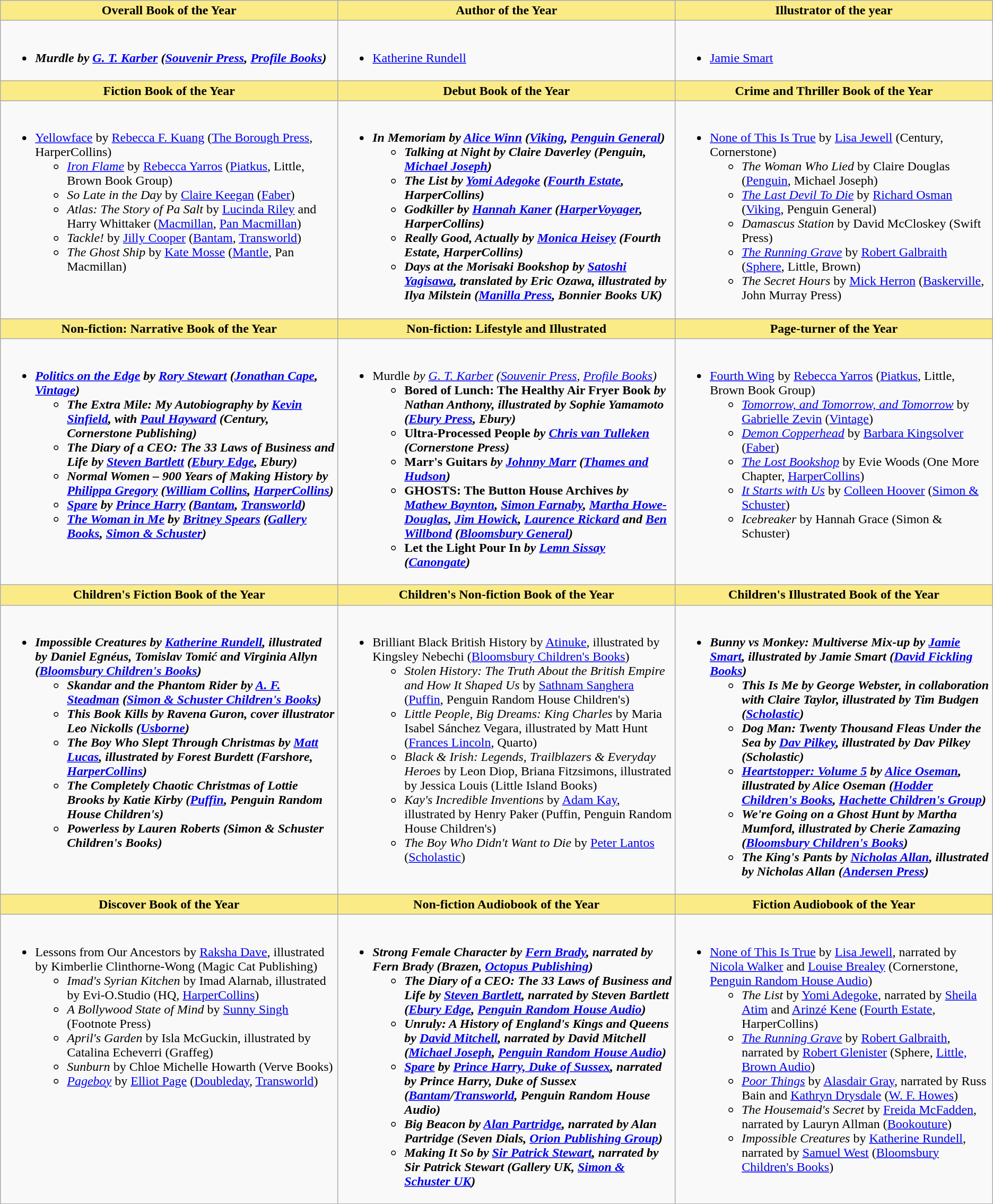<table class="wikitable" style="font-size:100%">
<tr>
<th style="background:#FAEB86;" width="34%">Overall Book of the Year</th>
<th style="background:#FAEB86;" width="33%">Author of the Year</th>
<th style="background:#FAEB86;" width="33%">Illustrator of the year</th>
</tr>
<tr>
<td valign="top"><br><ul><li><strong><em>Murdle<em> by <a href='#'>G. T. Karber</a> (<a href='#'>Souvenir Press</a>, <a href='#'>Profile Books</a>)<strong></li></ul></td>
<td valign="top"><br><ul><li></strong><a href='#'>Katherine Rundell</a><strong></li></ul></td>
<td valign="top"><br><ul><li></strong><a href='#'>Jamie Smart</a><strong></li></ul></td>
</tr>
<tr>
<th style="background:#FAEB86;" width="34%">Fiction Book of the Year</th>
<th style="background:#FAEB86;" width="33%">Debut Book of the Year</th>
<th style="background:#FAEB86;" width="33%">Crime and Thriller Book of the Year</th>
</tr>
<tr>
<td valign="top"><br><ul><li></em></strong><a href='#'>Yellowface</a></em> by <a href='#'>Rebecca F. Kuang</a> (<a href='#'>The Borough Press</a>, HarperCollins)</strong><ul><li><em><a href='#'>Iron Flame</a></em> by <a href='#'>Rebecca Yarros</a> (<a href='#'>Piatkus</a>, Little, Brown Book Group)</li><li><em>So Late in the Day</em> by <a href='#'>Claire Keegan</a> (<a href='#'>Faber</a>)</li><li><em>Atlas: The Story of Pa Salt</em> by <a href='#'>Lucinda Riley</a> and Harry Whittaker (<a href='#'>Macmillan</a>, <a href='#'>Pan Macmillan</a>)</li><li><em>Tackle!</em> by <a href='#'>Jilly Cooper</a> (<a href='#'>Bantam</a>, <a href='#'>Transworld</a>)</li><li><em>The Ghost Ship</em> by <a href='#'>Kate Mosse</a> (<a href='#'>Mantle</a>, Pan Macmillan)</li></ul></li></ul></td>
<td valign="top"><br><ul><li><strong><em>In Memoriam<em> by <a href='#'>Alice Winn</a> (<a href='#'>Viking</a>, <a href='#'>Penguin General</a>)<strong><ul><li></em>Talking at Night<em> by Claire Daverley (Penguin, <a href='#'>Michael Joseph</a>)</li><li></em>The List<em> by <a href='#'>Yomi Adegoke</a> (<a href='#'>Fourth Estate</a>, HarperCollins)</li><li></em>Godkiller<em> by <a href='#'>Hannah Kaner</a> (<a href='#'>HarperVoyager</a>, HarperCollins)</li><li></em>Really Good, Actually<em> by <a href='#'>Monica Heisey</a> (Fourth Estate, HarperCollins)</li><li></em>Days at the Morisaki Bookshop<em> by <a href='#'>Satoshi Yagisawa</a>, translated by Eric Ozawa, illustrated by Ilya Milstein (<a href='#'>Manilla Press</a>, Bonnier Books UK)</li></ul></li></ul></td>
<td valign="top"><br><ul><li></em></strong><a href='#'>None of This Is True</a></em> by <a href='#'>Lisa Jewell</a> (Century, Cornerstone)</strong><ul><li><em>The Woman Who Lied</em> by Claire Douglas (<a href='#'>Penguin</a>, Michael Joseph)    </li><li><em><a href='#'>The Last Devil To Die</a></em> by <a href='#'>Richard Osman</a> (<a href='#'>Viking</a>, Penguin General)</li><li><em>Damascus Station</em> by David McCloskey (Swift Press)</li><li><em><a href='#'>The Running Grave</a></em> by <a href='#'>Robert Galbraith</a> (<a href='#'>Sphere</a>, Little, Brown)</li><li><em>The Secret Hours</em> by <a href='#'>Mick Herron</a> (<a href='#'>Baskerville</a>, John Murray Press)</li></ul></li></ul></td>
</tr>
<tr>
<th style="background:#FAEB86;" width="34%">Non-fiction: Narrative Book of the Year</th>
<th style="background:#FAEB86;" width="34%">Non-fiction: Lifestyle and Illustrated</th>
<th style="background:#FAEB86;" width="34%">Page-turner of the Year</th>
</tr>
<tr>
<td valign="top"><br><ul><li><strong><em><a href='#'>Politics on the Edge</a><em> by <a href='#'>Rory Stewart</a> (<a href='#'>Jonathan Cape</a>, <a href='#'>Vintage</a>)<strong><ul><li></em>The Extra Mile: My Autobiography<em> by <a href='#'>Kevin Sinfield</a>, with <a href='#'>Paul Hayward</a> (Century, Cornerstone Publishing)</li><li></em>The Diary of a CEO: The 33 Laws of Business and Life<em> by <a href='#'>Steven Bartlett</a> (<a href='#'>Ebury Edge</a>, Ebury)</li><li></em>Normal Women – 900 Years of Making History<em> by <a href='#'>Philippa Gregory</a> (<a href='#'>William Collins</a>, <a href='#'>HarperCollins</a>)</li><li></em><a href='#'>Spare</a><em> by <a href='#'>Prince Harry</a> (<a href='#'>Bantam</a>, <a href='#'>Transworld</a>)</li><li></em><a href='#'>The Woman in Me</a><em> by <a href='#'>Britney Spears</a> (<a href='#'>Gallery Books</a>, <a href='#'>Simon & Schuster</a>)</li></ul></li></ul></td>
<td valign="top"><br><ul><li></em></strong>Murdle<strong><em> </strong>by <a href='#'>G. T. Karber</a> (<a href='#'>Souvenir Press</a>, <a href='#'>Profile Books</a>)<strong><ul><li></em>Bored of Lunch: The Healthy Air Fryer Book<em> by Nathan Anthony, illustrated by Sophie Yamamoto (<a href='#'>Ebury Press</a>, Ebury)</li><li></em>Ultra-Processed People<em> by <a href='#'>Chris van Tulleken</a> (Cornerstone Press)</li><li></em>Marr's Guitars<em> by <a href='#'>Johnny Marr</a> (<a href='#'>Thames and Hudson</a>)</li><li></em>GHOSTS: The Button House Archives<em> by <a href='#'>Mathew Baynton</a>, <a href='#'>Simon Farnaby</a>, <a href='#'>Martha Howe-Douglas</a>, <a href='#'>Jim Howick</a>, <a href='#'>Laurence Rickard</a> and <a href='#'>Ben Willbond</a> (<a href='#'>Bloomsbury General</a>)</li><li></em>Let the Light Pour In<em> by <a href='#'>Lemn Sissay</a> (<a href='#'>Canongate</a>)</li></ul></li></ul></td>
<td valign="top"><br><ul><li></em></strong><a href='#'>Fourth Wing</a></em> by <a href='#'>Rebecca Yarros</a> (<a href='#'>Piatkus</a>, Little, Brown Book Group)</strong><ul><li><em><a href='#'>Tomorrow, and Tomorrow, and Tomorrow</a></em> by <a href='#'>Gabrielle Zevin</a> (<a href='#'>Vintage</a>)</li><li><em><a href='#'>Demon Copperhead</a></em> by <a href='#'>Barbara Kingsolver</a> (<a href='#'>Faber</a>)</li><li><em><a href='#'>The Lost Bookshop</a></em> by Evie Woods (One More Chapter, <a href='#'>HarperCollins</a>)</li><li><em><a href='#'>It Starts with Us</a></em> by <a href='#'>Colleen Hoover</a> (<a href='#'>Simon & Schuster</a>)</li><li><em>Icebreaker</em> by Hannah Grace (Simon & Schuster)</li></ul></li></ul></td>
</tr>
<tr>
<th style="background:#FAEB86;" width="34%">Children's Fiction Book of the Year</th>
<th style="background:#FAEB86;" width="34%">Children's Non-fiction Book of the Year</th>
<th style="background:#FAEB86;" width="34%">Children's Illustrated Book of the Year</th>
</tr>
<tr>
<td valign="top"><br><ul><li><strong><em>Impossible Creatures<em> by <a href='#'>Katherine Rundell</a>, illustrated by Daniel Egnéus, Tomislav Tomić and Virginia Allyn (<a href='#'>Bloomsbury Children's Books</a>)<strong><ul><li></em>Skandar and the Phantom Rider<em> by <a href='#'>A. F. Steadman</a> (<a href='#'>Simon & Schuster Children's Books</a>)</li><li></em>This Book Kills<em> by Ravena Guron, cover illustrator Leo Nickolls (<a href='#'>Usborne</a>)</li><li></em>The Boy Who Slept Through Christmas<em> by <a href='#'>Matt Lucas</a>, illustrated by Forest Burdett (Farshore, <a href='#'>HarperCollins</a>)</li><li></em>The Completely Chaotic Christmas of Lottie Brooks<em> by Katie Kirby (<a href='#'>Puffin</a>, Penguin Random House Children's)</li><li></em>Powerless<em> by Lauren Roberts (Simon & Schuster Children's Books)</li></ul></li></ul></td>
<td valign="top"><br><ul><li></em></strong>Brilliant Black British History</em> by <a href='#'>Atinuke</a>, illustrated by Kingsley Nebechi (<a href='#'>Bloomsbury Children's Books</a>)</strong><ul><li><em>Stolen History: The Truth About the British Empire and How It Shaped Us</em> by <a href='#'>Sathnam Sanghera</a> (<a href='#'>Puffin</a>, Penguin Random House Children's)</li><li><em>Little People, Big Dreams: King Charles</em> by Maria Isabel Sánchez Vegara, illustrated by Matt Hunt (<a href='#'>Frances Lincoln</a>, Quarto)</li><li><em>Black & Irish: Legends, Trailblazers & Everyday Heroes</em> by Leon Diop, Briana Fitzsimons, illustrated by Jessica Louis (Little Island Books)</li><li><em>Kay's Incredible Inventions</em> by <a href='#'>Adam Kay</a>, illustrated by Henry Paker (Puffin, Penguin Random House Children's)</li><li><em>The Boy Who Didn't Want to Die</em> by <a href='#'>Peter Lantos</a> (<a href='#'>Scholastic</a>)</li></ul></li></ul></td>
<td valign="top"><br><ul><li><strong><em>Bunny vs Monkey: Multiverse Mix-up<em> by <a href='#'>Jamie Smart</a>, illustrated by Jamie Smart (<a href='#'>David Fickling Books</a>)<strong><ul><li></em>This Is Me<em> by George Webster, in collaboration with Claire Taylor, illustrated by Tim Budgen (<a href='#'>Scholastic</a>)</li><li></em>Dog Man: Twenty Thousand Fleas Under the Sea<em> by <a href='#'>Dav Pilkey</a>, illustrated by Dav Pilkey (Scholastic)</li><li></em><a href='#'>Heartstopper: Volume 5</a><em> by <a href='#'>Alice Oseman</a>, illustrated by Alice Oseman (<a href='#'>Hodder Children's Books</a>, <a href='#'>Hachette Children's Group</a>)</li><li></em>We're Going on a Ghost Hunt<em> by Martha Mumford, illustrated by Cherie Zamazing (<a href='#'>Bloomsbury Children's Books</a>)</li><li></em>The King's Pants<em> by <a href='#'>Nicholas Allan</a>, illustrated by Nicholas Allan (<a href='#'>Andersen Press</a>)</li></ul></li></ul></td>
</tr>
<tr>
<th style="background:#FAEB86;" width="34%">Discover Book of the Year</th>
<th style="background:#FAEB86;" width="34%">Non-fiction Audiobook of the Year</th>
<th style="background:#FAEB86;" width="34%">Fiction Audiobook of the Year</th>
</tr>
<tr>
<td valign="top"><br><ul><li></em></strong>Lessons from Our Ancestors</em> by <a href='#'>Raksha Dave</a>, illustrated by Kimberlie Clinthorne-Wong (Magic Cat Publishing)</strong><ul><li><em>Imad's Syrian Kitchen</em> by Imad Alarnab, illustrated by Evi-O.Studio (HQ, <a href='#'>HarperCollins</a>)</li><li><em>A Bollywood State of Mind</em> by <a href='#'>Sunny Singh</a> (Footnote Press)</li><li><em>April's Garden</em> by Isla McGuckin, illustrated by Catalina Echeverri (Graffeg)</li><li><em>Sunburn</em> by Chloe Michelle Howarth (Verve Books)</li><li><em><a href='#'>Pageboy</a></em> by <a href='#'>Elliot Page</a> (<a href='#'>Doubleday</a>, <a href='#'>Transworld</a>)</li></ul></li></ul></td>
<td valign="top"><br><ul><li><strong><em>Strong Female Character<em> by <a href='#'>Fern Brady</a>, narrated by Fern Brady (Brazen, <a href='#'>Octopus Publishing</a>)<strong><ul><li></em>The Diary of a CEO: The 33 Laws of Business and Life<em> by <a href='#'>Steven Bartlett</a>, narrated by Steven Bartlett (<a href='#'>Ebury Edge</a>, <a href='#'>Penguin Random House Audio</a>)</li><li></em>Unruly: A History of England's Kings and Queens<em> by <a href='#'>David Mitchell</a>, narrated by David Mitchell (<a href='#'>Michael Joseph</a>, <a href='#'>Penguin Random House Audio</a>)</li><li></em><a href='#'>Spare</a><em> by <a href='#'>Prince Harry, Duke of Sussex</a>, narrated by Prince Harry, Duke of Sussex (<a href='#'>Bantam</a>/<a href='#'>Transworld</a>, Penguin Random House Audio)</li><li></em>Big Beacon<em> by <a href='#'>Alan Partridge</a>, narrated by Alan Partridge (Seven Dials, <a href='#'>Orion Publishing Group</a>)</li><li></em>Making It So<em> by <a href='#'>Sir Patrick Stewart</a>, narrated by Sir Patrick Stewart (Gallery UK, <a href='#'>Simon & Schuster UK</a>)</li></ul></li></ul></td>
<td valign="top"><br><ul><li></em></strong><a href='#'>None of This Is True</a></em> by <a href='#'>Lisa Jewell</a>, narrated by <a href='#'>Nicola Walker</a> and <a href='#'>Louise Brealey</a> (Cornerstone, <a href='#'>Penguin Random House Audio</a>)</strong><ul><li><em>The List</em> by <a href='#'>Yomi Adegoke</a>, narrated by <a href='#'>Sheila Atim</a> and <a href='#'>Arinzé Kene</a> (<a href='#'>Fourth Estate</a>, HarperCollins)</li><li><em><a href='#'>The Running Grave</a></em> by <a href='#'>Robert Galbraith</a>, narrated by <a href='#'>Robert Glenister</a> (Sphere, <a href='#'>Little, Brown Audio</a>)</li><li><em><a href='#'>Poor Things</a></em> by <a href='#'>Alasdair Gray</a>, narrated by Russ Bain and <a href='#'>Kathryn Drysdale</a> (<a href='#'>W. F. Howes</a>)</li><li><em>The Housemaid's Secret</em> by <a href='#'>Freida McFadden</a>, narrated by Lauryn Allman (<a href='#'>Bookouture</a>)</li><li><em>Impossible Creatures</em> by <a href='#'>Katherine Rundell</a>, narrated by <a href='#'>Samuel West</a> (<a href='#'>Bloomsbury Children's Books</a>)</li></ul></li></ul></td>
</tr>
</table>
